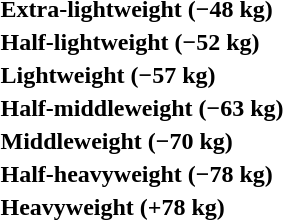<table>
<tr>
<th rowspan=2 style="text-align:left;">Extra-lightweight (−48 kg)</th>
<td rowspan=2></td>
<td rowspan=2></td>
<td></td>
</tr>
<tr>
<td></td>
</tr>
<tr>
<th rowspan=2 style="text-align:left;">Half-lightweight (−52 kg)</th>
<td rowspan=2></td>
<td rowspan=2></td>
<td></td>
</tr>
<tr>
<td></td>
</tr>
<tr>
<th rowspan=2 style="text-align:left;">Lightweight (−57 kg)</th>
<td rowspan=2></td>
<td rowspan=2></td>
<td></td>
</tr>
<tr>
<td></td>
</tr>
<tr>
<th rowspan=2 style="text-align:left;">Half-middleweight (−63 kg)</th>
<td rowspan=2></td>
<td rowspan=2></td>
<td></td>
</tr>
<tr>
<td></td>
</tr>
<tr>
<th rowspan=2 style="text-align:left;">Middleweight (−70 kg)</th>
<td rowspan=2></td>
<td rowspan=2></td>
<td></td>
</tr>
<tr>
<td></td>
</tr>
<tr>
<th rowspan=2 style="text-align:left;">Half-heavyweight (−78 kg)</th>
<td rowspan=2></td>
<td rowspan=2></td>
<td></td>
</tr>
<tr>
<td></td>
</tr>
<tr>
<th rowspan=2 style="text-align:left;">Heavyweight (+78 kg)</th>
<td rowspan=2></td>
<td rowspan=2></td>
<td></td>
</tr>
<tr>
<td></td>
</tr>
</table>
